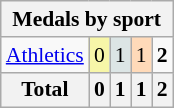<table class="wikitable" style="font-size:90%; text-align:center;">
<tr>
<th colspan="5">Medals by sport</th>
</tr>
<tr>
<td align="left"><a href='#'>Athletics</a></td>
<td style="background:#F7F6A8;">0</td>
<td style="background:#DCE5E5;">1</td>
<td style="background:#FFDAB9;">1</td>
<td><strong>2</strong></td>
</tr>
<tr class="sortbottom">
<th>Total</th>
<th>0</th>
<th>1</th>
<th>1</th>
<th>2</th>
</tr>
</table>
